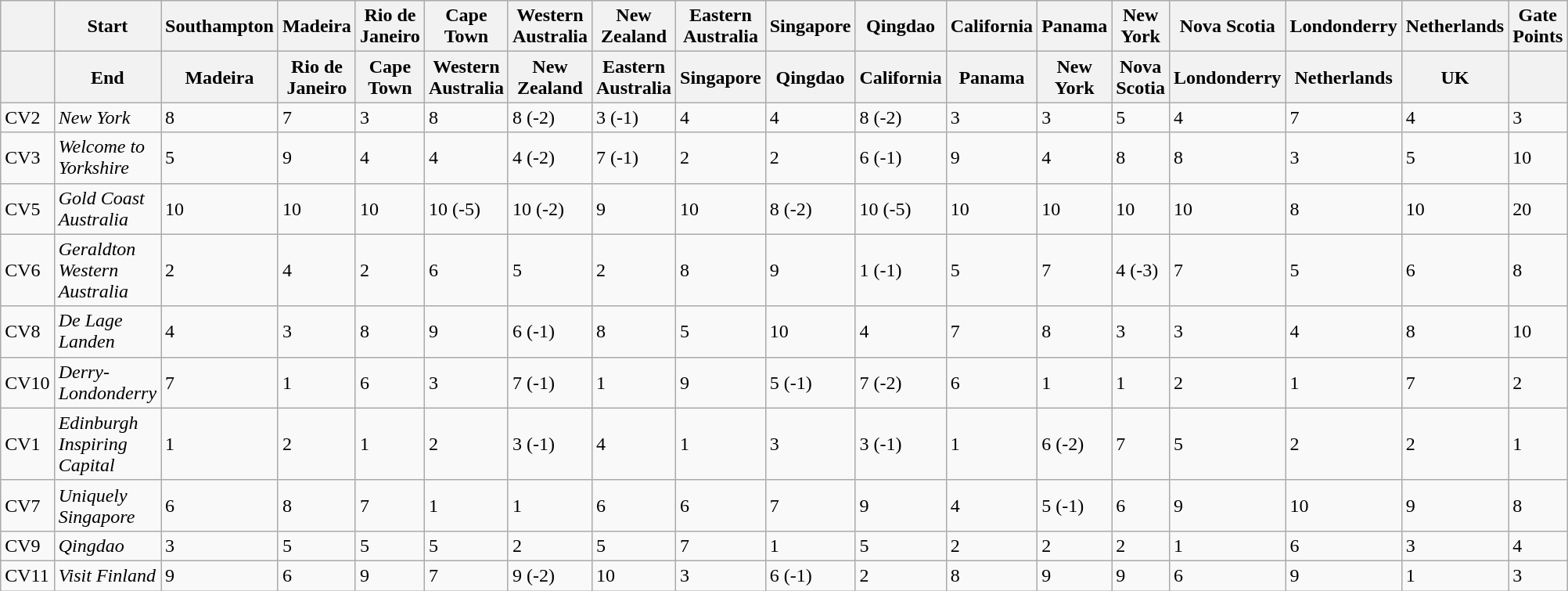<table class="wikitable">
<tr>
<th></th>
<th>Start</th>
<th>Southampton</th>
<th>Madeira</th>
<th>Rio de Janeiro</th>
<th>Cape Town</th>
<th>Western Australia</th>
<th>New Zealand</th>
<th>Eastern Australia</th>
<th>Singapore</th>
<th>Qingdao</th>
<th>California</th>
<th>Panama</th>
<th>New York</th>
<th>Nova Scotia</th>
<th>Londonderry</th>
<th>Netherlands</th>
<th>Gate Points</th>
</tr>
<tr>
<th></th>
<th>End</th>
<th>Madeira</th>
<th>Rio de Janeiro</th>
<th>Cape Town</th>
<th>Western Australia</th>
<th>New Zealand</th>
<th>Eastern Australia</th>
<th>Singapore</th>
<th>Qingdao</th>
<th>California</th>
<th>Panama</th>
<th>New York</th>
<th>Nova Scotia</th>
<th>Londonderry</th>
<th>Netherlands</th>
<th>UK</th>
<th></th>
</tr>
<tr>
<td>CV2</td>
<td><em>New York</em></td>
<td>8</td>
<td>7</td>
<td>3</td>
<td>8</td>
<td>8 (-2)</td>
<td>3 (-1)</td>
<td>4</td>
<td>4</td>
<td>8 (-2)</td>
<td>3</td>
<td>3</td>
<td>5</td>
<td>4</td>
<td>7</td>
<td>4</td>
<td>3</td>
</tr>
<tr>
<td>CV3</td>
<td><em>Welcome to Yorkshire</em></td>
<td>5</td>
<td>9</td>
<td>4</td>
<td>4</td>
<td>4 (-2)</td>
<td>7 (-1)</td>
<td>2</td>
<td>2</td>
<td>6 (-1)</td>
<td>9</td>
<td>4</td>
<td>8</td>
<td>8</td>
<td>3</td>
<td>5</td>
<td>10</td>
</tr>
<tr>
<td>CV5</td>
<td><em>Gold Coast Australia</em></td>
<td>10</td>
<td>10</td>
<td>10</td>
<td>10 (-5)</td>
<td>10 (-2)</td>
<td>9</td>
<td>10</td>
<td>8 (-2)</td>
<td>10 (-5)</td>
<td>10</td>
<td>10</td>
<td>10</td>
<td>10</td>
<td>8</td>
<td>10</td>
<td>20</td>
</tr>
<tr>
<td>CV6</td>
<td><em>Geraldton Western Australia</em></td>
<td>2</td>
<td>4</td>
<td>2</td>
<td>6</td>
<td>5</td>
<td>2</td>
<td>8</td>
<td>9</td>
<td>1 (-1)</td>
<td>5</td>
<td>7</td>
<td>4 (-3)</td>
<td>7</td>
<td>5</td>
<td>6</td>
<td>8</td>
</tr>
<tr>
<td>CV8</td>
<td><em>De Lage Landen</em></td>
<td>4</td>
<td>3</td>
<td>8</td>
<td>9</td>
<td>6 (-1)</td>
<td>8</td>
<td>5</td>
<td>10</td>
<td>4</td>
<td>7</td>
<td>8</td>
<td>3</td>
<td>3</td>
<td>4</td>
<td>8</td>
<td>10</td>
</tr>
<tr>
<td>CV10</td>
<td><em>Derry-Londonderry</em></td>
<td>7</td>
<td>1</td>
<td>6</td>
<td>3</td>
<td>7 (-1)</td>
<td>1</td>
<td>9</td>
<td>5 (-1)</td>
<td>7 (-2)</td>
<td>6</td>
<td>1</td>
<td>1</td>
<td>2</td>
<td>1</td>
<td>7</td>
<td>2</td>
</tr>
<tr>
<td>CV1</td>
<td><em>Edinburgh Inspiring Capital</em></td>
<td>1</td>
<td>2</td>
<td>1</td>
<td>2</td>
<td>3 (-1)</td>
<td>4</td>
<td>1</td>
<td>3</td>
<td>3 (-1)</td>
<td>1</td>
<td>6 (-2)</td>
<td>7</td>
<td>5</td>
<td>2</td>
<td>2</td>
<td>1</td>
</tr>
<tr>
<td>CV7</td>
<td><em>Uniquely Singapore</em></td>
<td>6</td>
<td>8</td>
<td>7</td>
<td>1</td>
<td>1</td>
<td>6</td>
<td>6</td>
<td>7</td>
<td>9</td>
<td>4</td>
<td>5 (-1)</td>
<td>6</td>
<td>9</td>
<td>10</td>
<td>9</td>
<td>8</td>
</tr>
<tr>
<td>CV9</td>
<td><em>Qingdao</em></td>
<td>3</td>
<td>5</td>
<td>5</td>
<td>5</td>
<td>2</td>
<td>5</td>
<td>7</td>
<td>1</td>
<td>5</td>
<td>2</td>
<td>2</td>
<td>2</td>
<td>1</td>
<td>6</td>
<td>3</td>
<td>4</td>
</tr>
<tr>
<td>CV11</td>
<td><em>Visit Finland</em></td>
<td>9</td>
<td>6</td>
<td>9</td>
<td>7</td>
<td>9 (-2)</td>
<td>10</td>
<td>3</td>
<td>6 (-1)</td>
<td>2</td>
<td>8</td>
<td>9</td>
<td>9</td>
<td>6</td>
<td>9</td>
<td>1</td>
<td>3</td>
</tr>
</table>
